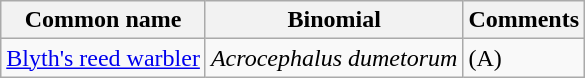<table class="wikitable">
<tr>
<th>Common name</th>
<th>Binomial</th>
<th>Comments</th>
</tr>
<tr>
<td><a href='#'>Blyth's reed warbler</a></td>
<td><em>Acrocephalus dumetorum</em></td>
<td>(A)</td>
</tr>
</table>
